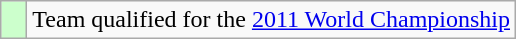<table class="wikitable" style="text-align: left;">
<tr>
<td width=10px bgcolor=#ccffcc></td>
<td>Team qualified for the <a href='#'>2011 World Championship</a></td>
</tr>
</table>
